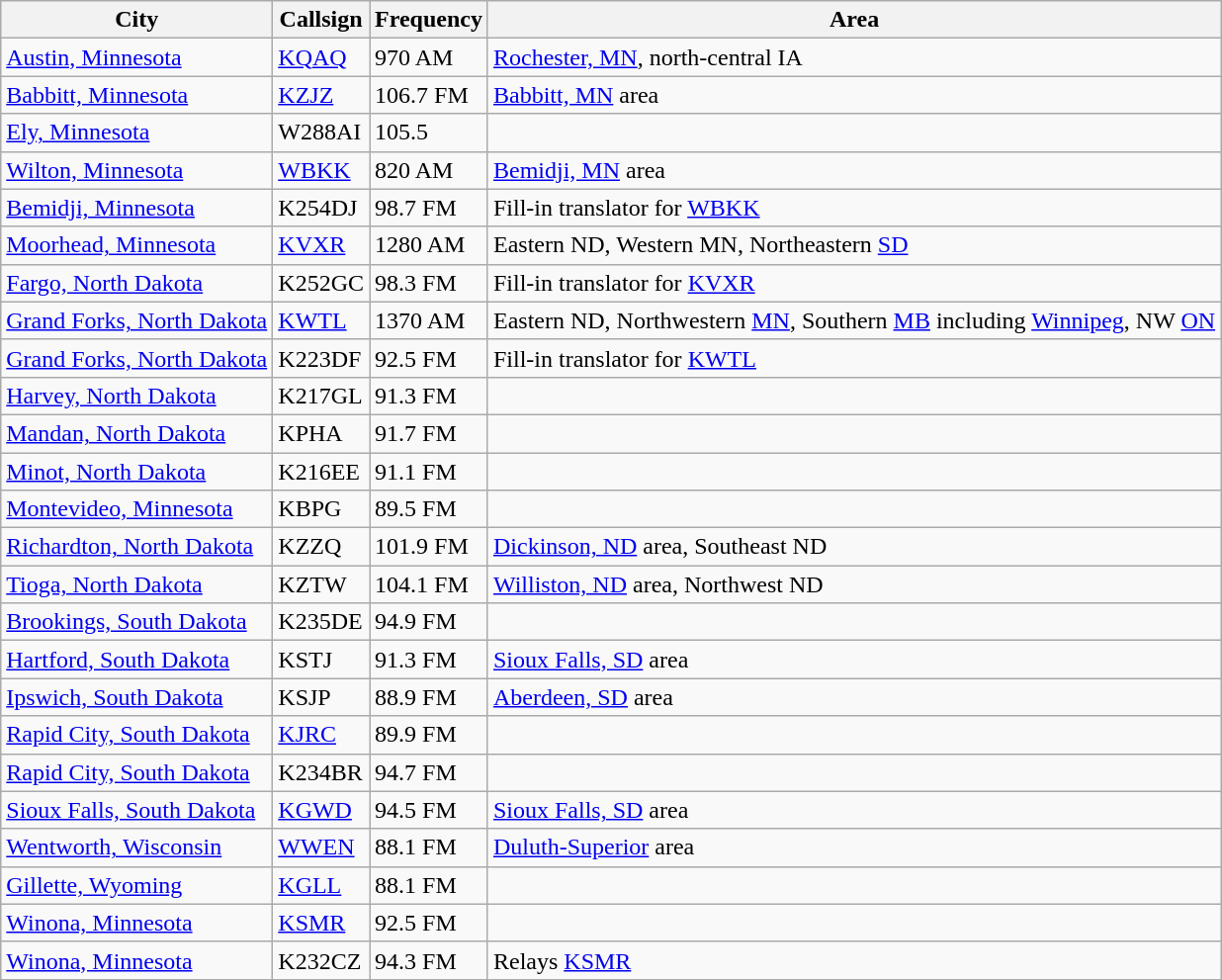<table class="wikitable sortable">
<tr>
<th><strong>City</strong></th>
<th><strong>Callsign</strong></th>
<th><strong>Frequency</strong></th>
<th><strong>Area</strong></th>
</tr>
<tr>
<td><a href='#'>Austin, Minnesota</a></td>
<td><a href='#'>KQAQ</a></td>
<td>970 AM</td>
<td><a href='#'>Rochester, MN</a>, north-central IA</td>
</tr>
<tr>
<td><a href='#'>Babbitt, Minnesota</a></td>
<td><a href='#'>KZJZ</a></td>
<td>106.7 FM</td>
<td><a href='#'>Babbitt, MN</a> area</td>
</tr>
<tr>
<td><a href='#'>Ely, Minnesota</a></td>
<td>W288AI</td>
<td>105.5</td>
<td></td>
</tr>
<tr>
<td><a href='#'>Wilton, Minnesota</a></td>
<td><a href='#'>WBKK</a></td>
<td>820 AM</td>
<td><a href='#'>Bemidji, MN</a> area</td>
</tr>
<tr>
<td><a href='#'>Bemidji, Minnesota</a></td>
<td>K254DJ</td>
<td>98.7 FM</td>
<td>Fill-in translator for <a href='#'>WBKK</a></td>
</tr>
<tr>
<td><a href='#'>Moorhead, Minnesota</a></td>
<td><a href='#'>KVXR</a></td>
<td>1280 AM</td>
<td>Eastern ND, Western MN, Northeastern <a href='#'>SD</a></td>
</tr>
<tr>
<td><a href='#'>Fargo, North Dakota</a></td>
<td>K252GC</td>
<td>98.3 FM</td>
<td>Fill-in translator for <a href='#'>KVXR</a></td>
</tr>
<tr>
<td><a href='#'>Grand Forks, North Dakota</a></td>
<td><a href='#'>KWTL</a></td>
<td>1370 AM</td>
<td>Eastern ND, Northwestern <a href='#'>MN</a>, Southern <a href='#'>MB</a> including <a href='#'>Winnipeg</a>, NW <a href='#'>ON</a></td>
</tr>
<tr>
<td><a href='#'>Grand Forks, North Dakota</a></td>
<td>K223DF</td>
<td>92.5 FM</td>
<td>Fill-in translator for <a href='#'>KWTL</a></td>
</tr>
<tr>
<td><a href='#'>Harvey, North Dakota</a></td>
<td>K217GL</td>
<td>91.3 FM</td>
<td></td>
</tr>
<tr>
<td><a href='#'>Mandan, North Dakota</a></td>
<td>KPHA</td>
<td>91.7 FM</td>
<td></td>
</tr>
<tr>
<td><a href='#'>Minot, North Dakota</a></td>
<td>K216EE</td>
<td>91.1 FM</td>
<td></td>
</tr>
<tr>
<td><a href='#'>Montevideo, Minnesota</a></td>
<td>KBPG</td>
<td>89.5 FM</td>
<td></td>
</tr>
<tr>
<td><a href='#'>Richardton, North Dakota</a></td>
<td>KZZQ</td>
<td>101.9 FM</td>
<td><a href='#'>Dickinson, ND</a> area, Southeast ND</td>
</tr>
<tr>
<td><a href='#'>Tioga, North Dakota</a></td>
<td>KZTW</td>
<td>104.1 FM</td>
<td><a href='#'>Williston, ND</a> area, Northwest ND</td>
</tr>
<tr>
<td><a href='#'>Brookings, South Dakota</a></td>
<td>K235DE</td>
<td>94.9 FM</td>
<td></td>
</tr>
<tr>
<td><a href='#'>Hartford, South Dakota</a></td>
<td>KSTJ</td>
<td>91.3 FM</td>
<td><a href='#'>Sioux Falls, SD</a> area</td>
</tr>
<tr>
<td><a href='#'>Ipswich, South Dakota</a></td>
<td>KSJP</td>
<td>88.9 FM</td>
<td><a href='#'>Aberdeen, SD</a> area</td>
</tr>
<tr>
<td><a href='#'>Rapid City, South Dakota</a></td>
<td><a href='#'>KJRC</a></td>
<td>89.9 FM</td>
<td></td>
</tr>
<tr>
<td><a href='#'>Rapid City, South Dakota</a></td>
<td>K234BR</td>
<td>94.7 FM</td>
<td></td>
</tr>
<tr>
<td><a href='#'>Sioux Falls, South Dakota</a></td>
<td><a href='#'>KGWD</a></td>
<td>94.5 FM</td>
<td><a href='#'>Sioux Falls, SD</a> area</td>
</tr>
<tr>
<td><a href='#'>Wentworth, Wisconsin</a></td>
<td><a href='#'>WWEN</a></td>
<td>88.1 FM</td>
<td><a href='#'>Duluth-Superior</a> area</td>
</tr>
<tr>
<td><a href='#'>Gillette, Wyoming</a></td>
<td><a href='#'>KGLL</a></td>
<td>88.1 FM</td>
<td></td>
</tr>
<tr>
<td><a href='#'>Winona, Minnesota</a></td>
<td><a href='#'>KSMR</a></td>
<td>92.5 FM</td>
<td></td>
</tr>
<tr>
<td><a href='#'>Winona, Minnesota</a></td>
<td>K232CZ</td>
<td>94.3 FM</td>
<td>Relays <a href='#'>KSMR</a></td>
</tr>
</table>
